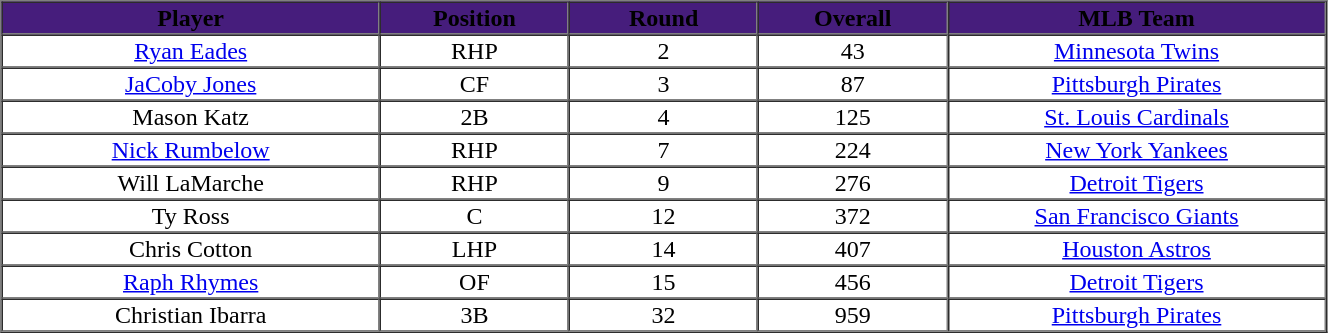<table cellpadding="1" border="1" cellspacing="0" width="70%" style="text-align:center; width=74%">
<tr>
<th bgcolor="#461D7C" width="20%"><span>Player</span></th>
<th bgcolor="#461D7C" width="10%"><span>Position</span></th>
<th bgcolor="#461D7C" width="10%"><span>Round</span></th>
<th bgcolor="#461D7C" width="10%"><span>Overall</span></th>
<th bgcolor="#461D7C" width="20%"><span>MLB Team</span></th>
</tr>
<tr>
<td><a href='#'>Ryan Eades</a></td>
<td>RHP</td>
<td>2</td>
<td>43</td>
<td><a href='#'>Minnesota Twins</a></td>
</tr>
<tr>
<td><a href='#'>JaCoby Jones</a></td>
<td>CF</td>
<td>3</td>
<td>87</td>
<td><a href='#'>Pittsburgh Pirates</a></td>
</tr>
<tr>
<td>Mason Katz</td>
<td>2B</td>
<td>4</td>
<td>125</td>
<td><a href='#'>St. Louis Cardinals</a></td>
</tr>
<tr>
<td><a href='#'>Nick Rumbelow</a></td>
<td>RHP</td>
<td>7</td>
<td>224</td>
<td><a href='#'>New York Yankees</a></td>
</tr>
<tr>
<td>Will LaMarche</td>
<td>RHP</td>
<td>9</td>
<td>276</td>
<td><a href='#'>Detroit Tigers</a></td>
</tr>
<tr>
<td>Ty Ross</td>
<td>C</td>
<td>12</td>
<td>372</td>
<td><a href='#'>San Francisco Giants</a></td>
</tr>
<tr>
<td>Chris Cotton</td>
<td>LHP</td>
<td>14</td>
<td>407</td>
<td><a href='#'>Houston Astros</a></td>
</tr>
<tr>
<td><a href='#'>Raph Rhymes</a></td>
<td>OF</td>
<td>15</td>
<td>456</td>
<td><a href='#'>Detroit Tigers</a></td>
</tr>
<tr>
<td>Christian Ibarra</td>
<td>3B</td>
<td>32</td>
<td>959</td>
<td><a href='#'>Pittsburgh Pirates</a></td>
</tr>
</table>
